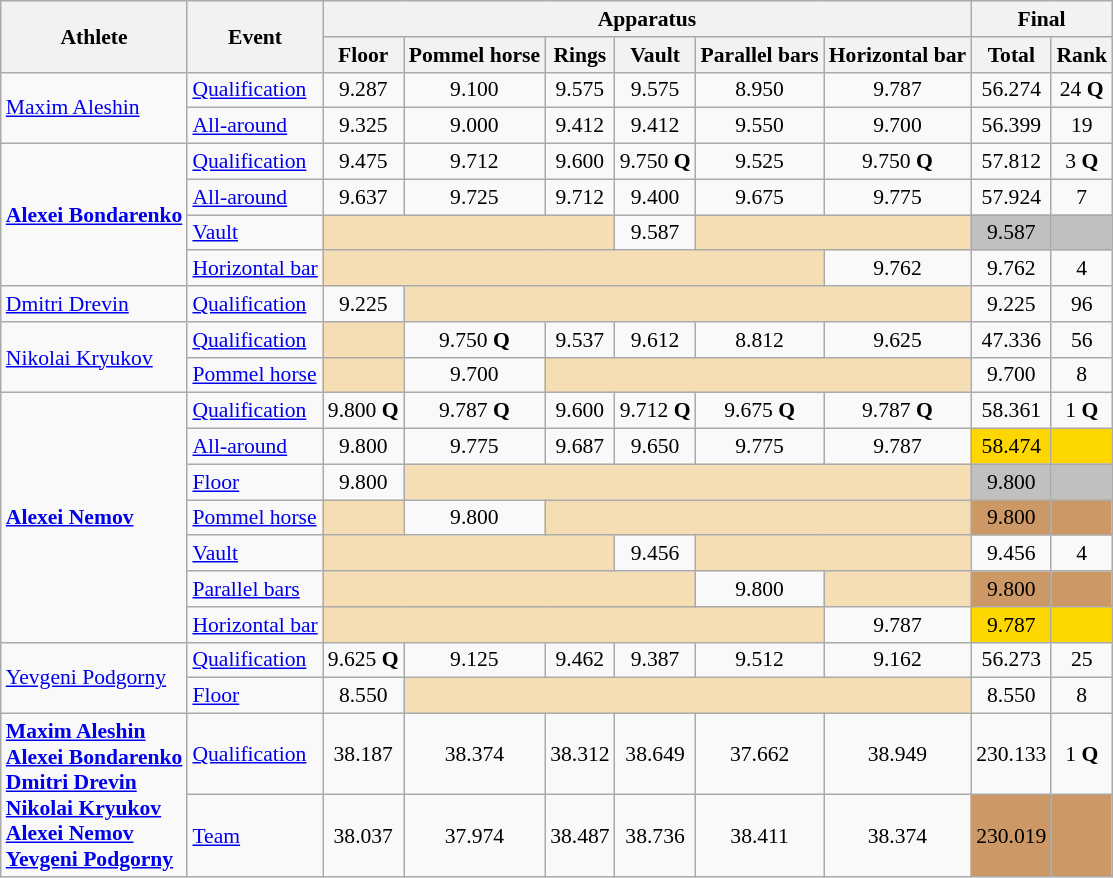<table class="wikitable" style="font-size:90%">
<tr>
<th rowspan="2">Athlete</th>
<th rowspan="2">Event</th>
<th colspan = "6">Apparatus</th>
<th colspan = "2">Final</th>
</tr>
<tr>
<th>Floor</th>
<th>Pommel horse</th>
<th>Rings</th>
<th>Vault</th>
<th>Parallel bars</th>
<th>Horizontal bar</th>
<th>Total</th>
<th>Rank</th>
</tr>
<tr>
<td rowspan=2><a href='#'>Maxim Aleshin</a></td>
<td><a href='#'>Qualification</a></td>
<td align=center>9.287</td>
<td align=center>9.100</td>
<td align=center>9.575</td>
<td align=center>9.575</td>
<td align=center>8.950</td>
<td align=center>9.787</td>
<td align="center">56.274</td>
<td align="center">24 <strong>Q</strong></td>
</tr>
<tr>
<td><a href='#'>All-around</a></td>
<td align=center>9.325</td>
<td align=center>9.000</td>
<td align=center>9.412</td>
<td align=center>9.412</td>
<td align=center>9.550</td>
<td align=center>9.700</td>
<td align=center>56.399</td>
<td align=center>19</td>
</tr>
<tr>
<td rowspan=4><strong><a href='#'>Alexei Bondarenko</a></strong></td>
<td><a href='#'>Qualification</a></td>
<td align=center>9.475</td>
<td align=center>9.712</td>
<td align=center>9.600</td>
<td align=center>9.750 <strong>Q</strong></td>
<td align=center>9.525</td>
<td align=center>9.750 <strong>Q</strong></td>
<td align="center">57.812</td>
<td align="center">3 <strong>Q</strong></td>
</tr>
<tr>
<td><a href='#'>All-around</a></td>
<td align=center>9.637</td>
<td align=center>9.725</td>
<td align=center>9.712</td>
<td align=center>9.400</td>
<td align=center>9.675</td>
<td align=center>9.775</td>
<td align=center>57.924</td>
<td align=center>7</td>
</tr>
<tr>
<td><a href='#'>Vault</a></td>
<td align=center colspan="3" bgcolor="wheat"></td>
<td align=center>9.587</td>
<td align=center colspan="2" bgcolor="wheat"></td>
<td align=center bgcolor=silver>9.587</td>
<td align=center bgcolor=silver></td>
</tr>
<tr>
<td><a href='#'>Horizontal bar</a></td>
<td align=center colspan="5" bgcolor="wheat"></td>
<td align=center>9.762</td>
<td align=center>9.762</td>
<td align=center>4</td>
</tr>
<tr>
<td><a href='#'>Dmitri Drevin</a></td>
<td><a href='#'>Qualification</a></td>
<td align=center>9.225</td>
<td align=center colspan="5" bgcolor="wheat"></td>
<td align="center">9.225</td>
<td align="center">96</td>
</tr>
<tr>
<td rowspan=2><a href='#'>Nikolai Kryukov</a></td>
<td><a href='#'>Qualification</a></td>
<td bgcolor="wheat"></td>
<td align=center>9.750 <strong>Q</strong></td>
<td align=center>9.537</td>
<td align=center>9.612</td>
<td align=center>8.812</td>
<td align=center>9.625</td>
<td align="center">47.336</td>
<td align="center">56</td>
</tr>
<tr>
<td><a href='#'>Pommel horse</a></td>
<td align=center colspan="1" bgcolor="wheat"></td>
<td align=center>9.700</td>
<td align=center colspan="4" bgcolor="wheat"></td>
<td align=center>9.700</td>
<td align=center>8</td>
</tr>
<tr>
<td rowspan=7><strong><a href='#'>Alexei Nemov</a></strong></td>
<td><a href='#'>Qualification</a></td>
<td align=center>9.800 <strong>Q</strong></td>
<td align=center>9.787 <strong>Q</strong></td>
<td align=center>9.600</td>
<td align=center>9.712 <strong>Q</strong></td>
<td align=center>9.675 <strong>Q</strong></td>
<td align=center>9.787 <strong>Q</strong></td>
<td align="center">58.361</td>
<td align="center">1 <strong>Q</strong></td>
</tr>
<tr>
<td><a href='#'>All-around</a></td>
<td align=center>9.800</td>
<td align=center>9.775</td>
<td align=center>9.687</td>
<td align=center>9.650</td>
<td align=center>9.775</td>
<td align=center>9.787</td>
<td align=center bgcolor=gold>58.474</td>
<td align=center bgcolor=gold></td>
</tr>
<tr>
<td><a href='#'>Floor</a></td>
<td align=center>9.800</td>
<td align=center colspan="5" bgcolor="wheat"></td>
<td align=center bgcolor=silver>9.800</td>
<td align=center bgcolor=silver></td>
</tr>
<tr>
<td><a href='#'>Pommel horse</a></td>
<td align=center colspan="1" bgcolor="wheat"></td>
<td align=center>9.800</td>
<td align=center colspan="4" bgcolor="wheat"></td>
<td align=center bgcolor=cc9966>9.800</td>
<td align=center bgcolor=cc9966></td>
</tr>
<tr>
<td><a href='#'>Vault</a></td>
<td align=center colspan="3" bgcolor="wheat"></td>
<td align=center>9.456</td>
<td align=center colspan="2" bgcolor="wheat"></td>
<td align=center>9.456</td>
<td align=center>4</td>
</tr>
<tr>
<td><a href='#'>Parallel bars</a></td>
<td align=center colspan="4" bgcolor="wheat"></td>
<td align=center>9.800</td>
<td align=center colspan="1" bgcolor="wheat"></td>
<td align=center bgcolor=cc9966>9.800</td>
<td align=center bgcolor=cc9966></td>
</tr>
<tr>
<td><a href='#'>Horizontal bar</a></td>
<td align=center colspan="5" bgcolor="wheat"></td>
<td align=center>9.787</td>
<td align=center bgcolor=gold>9.787</td>
<td align=center bgcolor=gold></td>
</tr>
<tr>
<td rowspan=2><a href='#'>Yevgeni Podgorny</a></td>
<td><a href='#'>Qualification</a></td>
<td align=center>9.625 <strong>Q</strong></td>
<td align=center>9.125</td>
<td align=center>9.462</td>
<td align=center>9.387</td>
<td align=center>9.512</td>
<td align=center>9.162</td>
<td align="center">56.273</td>
<td align="center">25</td>
</tr>
<tr>
<td><a href='#'>Floor</a></td>
<td align=center>8.550</td>
<td align=center colspan="5" bgcolor="wheat"></td>
<td align=center>8.550</td>
<td align=center>8</td>
</tr>
<tr>
<td rowspan=2><strong><a href='#'>Maxim Aleshin</a><br><a href='#'>Alexei Bondarenko</a><br><a href='#'>Dmitri Drevin</a><br><a href='#'>Nikolai Kryukov</a><br><a href='#'>Alexei Nemov</a><br><a href='#'>Yevgeni Podgorny</a></strong></td>
<td><a href='#'>Qualification</a></td>
<td align=center>38.187</td>
<td align=center>38.374</td>
<td align=center>38.312</td>
<td align=center>38.649</td>
<td align=center>37.662</td>
<td align=center>38.949</td>
<td align="center">230.133</td>
<td align="center">1 <strong>Q</strong></td>
</tr>
<tr>
<td><a href='#'>Team</a></td>
<td align=center>38.037</td>
<td align=center>37.974</td>
<td align=center>38.487</td>
<td align=center>38.736</td>
<td align=center>38.411</td>
<td align=center>38.374</td>
<td align=center bgcolor=cc9966>230.019</td>
<td align=center bgcolor=cc9966></td>
</tr>
</table>
